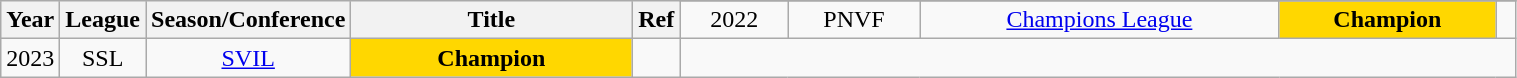<table class="wikitable sortable" style="text-align:center" width="80%">
<tr>
<th style="width:5px;" rowspan="2">Year</th>
<th style="width:25px;" rowspan="2">League</th>
<th style="width:100px;" rowspan="2">Season/Conference</th>
<th style="width:180px;" rowspan="2">Title</th>
<th style="width:25px;" rowspan="2">Ref</th>
</tr>
<tr align=center>
<td rowspan=1>2022</td>
<td>PNVF</td>
<td><a href='#'>Champions League</a></td>
<td style="background:gold;"><strong>Champion</strong></td>
<td></td>
</tr>
<tr align=center>
<td rowspan=1>2023</td>
<td>SSL</td>
<td><a href='#'>SVIL</a></td>
<td style="background:gold;"><strong>Champion</strong></td>
<td></td>
</tr>
</table>
